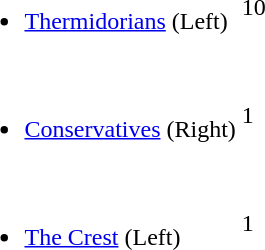<table>
<tr>
<td><br><ul><li><a href='#'>Thermidorians</a> (Left)</li></ul></td>
<td><div>10</div></td>
</tr>
<tr>
<td><br><ul><li><a href='#'>Conservatives</a> (Right)</li></ul></td>
<td><div>1</div></td>
</tr>
<tr>
<td><br><ul><li><a href='#'>The Crest</a> (Left)</li></ul></td>
<td><div>1</div></td>
</tr>
</table>
